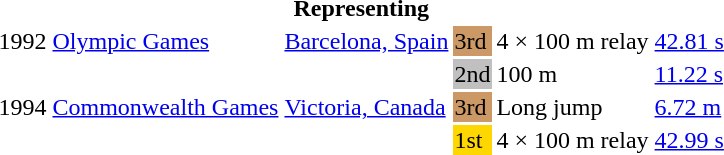<table>
<tr>
<th colspan="6">Representing </th>
</tr>
<tr>
<td>1992</td>
<td><a href='#'>Olympic Games</a></td>
<td><a href='#'>Barcelona, Spain</a></td>
<td bgcolor="cc9966">3rd</td>
<td>4 × 100 m relay</td>
<td><a href='#'>42.81 s</a></td>
</tr>
<tr>
<td rowspan=3>1994</td>
<td rowspan=3><a href='#'>Commonwealth Games</a></td>
<td rowspan=3><a href='#'>Victoria, Canada</a></td>
<td bgcolor="silver">2nd</td>
<td>100 m</td>
<td><a href='#'>11.22 s</a></td>
</tr>
<tr>
<td bgcolor="cc9966">3rd</td>
<td>Long jump</td>
<td><a href='#'>6.72 m</a></td>
</tr>
<tr>
<td bgcolor="gold">1st</td>
<td>4 × 100 m relay</td>
<td><a href='#'>42.99 s</a></td>
</tr>
</table>
